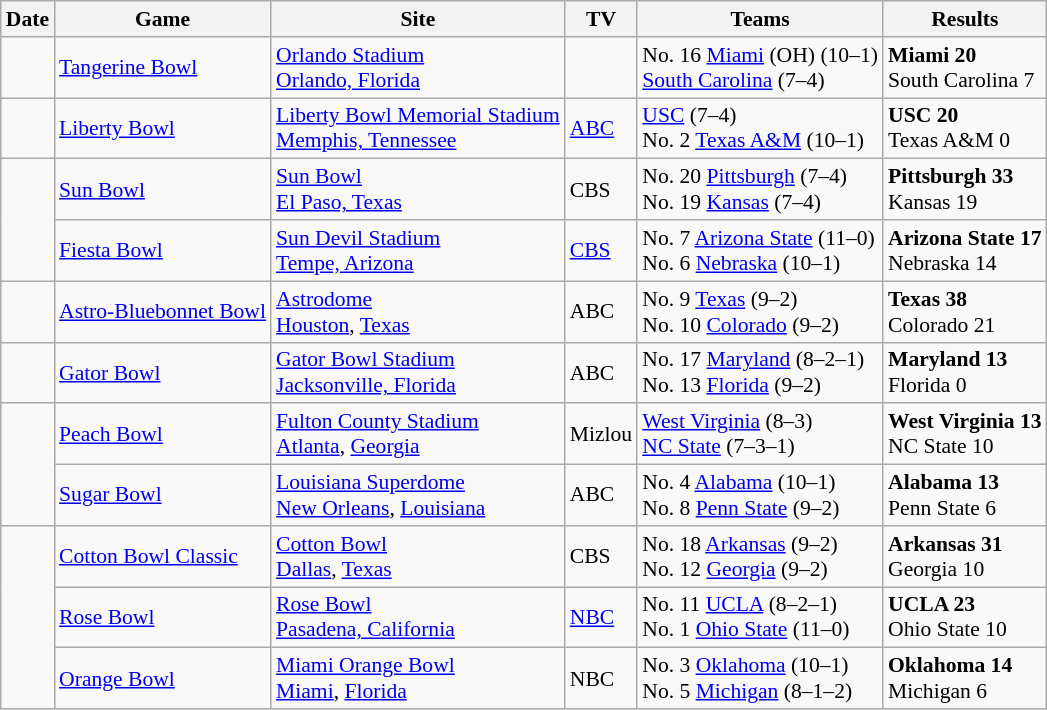<table class="wikitable" style="font-size:90%">
<tr>
<th>Date</th>
<th>Game</th>
<th>Site</th>
<th>TV</th>
<th>Teams</th>
<th>Results</th>
</tr>
<tr>
<td></td>
<td><a href='#'>Tangerine Bowl</a></td>
<td><a href='#'>Orlando Stadium</a><br><a href='#'>Orlando, Florida</a></td>
<td></td>
<td>No. 16 <a href='#'>Miami</a> (OH) (10–1)<br><a href='#'>South Carolina</a> (7–4)</td>
<td><strong>Miami 20</strong><br>South Carolina 7</td>
</tr>
<tr>
<td></td>
<td><a href='#'>Liberty Bowl</a></td>
<td><a href='#'>Liberty Bowl Memorial Stadium</a><br><a href='#'>Memphis, Tennessee</a></td>
<td><a href='#'>ABC</a></td>
<td><a href='#'>USC</a> (7–4)<br>No. 2 <a href='#'>Texas A&M</a> (10–1)</td>
<td><strong>USC 20</strong><br>Texas A&M 0</td>
</tr>
<tr>
<td rowspan=2></td>
<td><a href='#'>Sun Bowl</a></td>
<td><a href='#'>Sun Bowl</a><br><a href='#'>El Paso, Texas</a></td>
<td>CBS</td>
<td>No. 20 <a href='#'>Pittsburgh</a> (7–4)<br>No. 19 <a href='#'>Kansas</a> (7–4)</td>
<td><strong>Pittsburgh 33</strong><br>Kansas 19</td>
</tr>
<tr>
<td><a href='#'>Fiesta Bowl</a></td>
<td><a href='#'>Sun Devil Stadium</a><br><a href='#'>Tempe, Arizona</a></td>
<td><a href='#'>CBS</a></td>
<td>No. 7 <a href='#'>Arizona State</a> (11–0)<br>No. 6 <a href='#'>Nebraska</a> (10–1)</td>
<td><strong>Arizona State 17</strong><br>Nebraska 14</td>
</tr>
<tr>
<td></td>
<td><a href='#'>Astro-Bluebonnet Bowl</a></td>
<td><a href='#'>Astrodome</a><br><a href='#'>Houston</a>, <a href='#'>Texas</a></td>
<td>ABC</td>
<td>No. 9 <a href='#'>Texas</a> (9–2)<br>No. 10 <a href='#'>Colorado</a> (9–2)</td>
<td><strong>Texas 38</strong><br>Colorado 21</td>
</tr>
<tr>
<td></td>
<td><a href='#'>Gator Bowl</a></td>
<td><a href='#'>Gator Bowl Stadium</a><br><a href='#'>Jacksonville, Florida</a></td>
<td>ABC</td>
<td>No. 17 <a href='#'>Maryland</a> (8–2–1)<br>No. 13 <a href='#'>Florida</a> (9–2)</td>
<td><strong>Maryland 13</strong><br>Florida 0</td>
</tr>
<tr>
<td rowspan=2></td>
<td><a href='#'>Peach Bowl</a></td>
<td><a href='#'>Fulton County Stadium</a><br><a href='#'>Atlanta</a>, <a href='#'>Georgia</a></td>
<td>Mizlou</td>
<td><a href='#'>West Virginia</a> (8–3)<br><a href='#'>NC State</a> (7–3–1)</td>
<td><strong>West Virginia 13</strong><br>NC State 10</td>
</tr>
<tr>
<td><a href='#'>Sugar Bowl</a></td>
<td><a href='#'>Louisiana Superdome</a><br><a href='#'>New Orleans</a>, <a href='#'>Louisiana</a></td>
<td>ABC</td>
<td>No. 4 <a href='#'>Alabama</a> (10–1)<br>No. 8 <a href='#'>Penn State</a> (9–2)</td>
<td><strong>Alabama 13</strong><br>Penn State 6</td>
</tr>
<tr>
<td rowspan=3></td>
<td><a href='#'>Cotton Bowl Classic</a></td>
<td><a href='#'>Cotton Bowl</a><br><a href='#'>Dallas</a>, <a href='#'>Texas</a></td>
<td>CBS</td>
<td>No. 18 <a href='#'>Arkansas</a> (9–2)<br>No. 12 <a href='#'>Georgia</a> (9–2)</td>
<td><strong>Arkansas 31</strong><br>Georgia 10</td>
</tr>
<tr>
<td><a href='#'>Rose Bowl</a></td>
<td><a href='#'>Rose Bowl</a><br><a href='#'>Pasadena, California</a></td>
<td><a href='#'>NBC</a></td>
<td>No. 11 <a href='#'>UCLA</a> (8–2–1)<br>No. 1 <a href='#'>Ohio State</a> (11–0)</td>
<td><strong>UCLA 23</strong><br>Ohio State 10</td>
</tr>
<tr>
<td><a href='#'>Orange Bowl</a></td>
<td><a href='#'>Miami Orange Bowl</a><br><a href='#'>Miami</a>, <a href='#'>Florida</a></td>
<td>NBC</td>
<td>No. 3 <a href='#'>Oklahoma</a> (10–1)<br>No. 5 <a href='#'>Michigan</a> (8–1–2)</td>
<td><strong>Oklahoma 14</strong><br>Michigan 6</td>
</tr>
</table>
